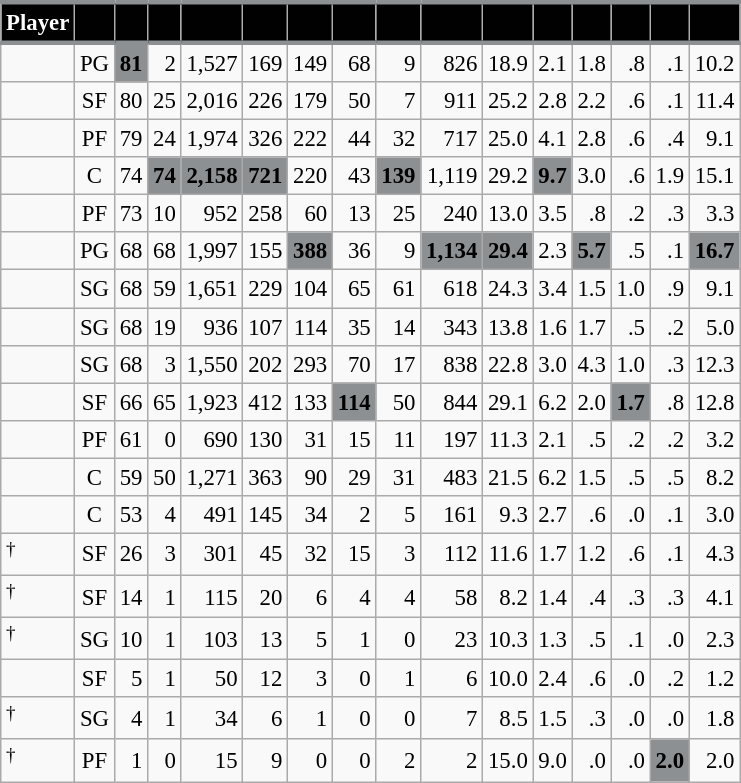<table class="wikitable sortable" style="font-size: 95%; text-align:right;">
<tr>
<th style="background:#010101; color:#FFFFFF; border-top:#8D9093 3px solid; border-bottom:#8D9093 3px solid;">Player</th>
<th style="background:#010101; color:#FFFFFF; border-top:#8D9093 3px solid; border-bottom:#8D9093 3px solid;"></th>
<th style="background:#010101; color:#FFFFFF; border-top:#8D9093 3px solid; border-bottom:#8D9093 3px solid;"></th>
<th style="background:#010101; color:#FFFFFF; border-top:#8D9093 3px solid; border-bottom:#8D9093 3px solid;"></th>
<th style="background:#010101; color:#FFFFFF; border-top:#8D9093 3px solid; border-bottom:#8D9093 3px solid;"></th>
<th style="background:#010101; color:#FFFFFF; border-top:#8D9093 3px solid; border-bottom:#8D9093 3px solid;"></th>
<th style="background:#010101; color:#FFFFFF; border-top:#8D9093 3px solid; border-bottom:#8D9093 3px solid;"></th>
<th style="background:#010101; color:#FFFFFF; border-top:#8D9093 3px solid; border-bottom:#8D9093 3px solid;"></th>
<th style="background:#010101; color:#FFFFFF; border-top:#8D9093 3px solid; border-bottom:#8D9093 3px solid;"></th>
<th style="background:#010101; color:#FFFFFF; border-top:#8D9093 3px solid; border-bottom:#8D9093 3px solid;"></th>
<th style="background:#010101; color:#FFFFFF; border-top:#8D9093 3px solid; border-bottom:#8D9093 3px solid;"></th>
<th style="background:#010101; color:#FFFFFF; border-top:#8D9093 3px solid; border-bottom:#8D9093 3px solid;"></th>
<th style="background:#010101; color:#FFFFFF; border-top:#8D9093 3px solid; border-bottom:#8D9093 3px solid;"></th>
<th style="background:#010101; color:#FFFFFF; border-top:#8D9093 3px solid; border-bottom:#8D9093 3px solid;"></th>
<th style="background:#010101; color:#FFFFFF; border-top:#8D9093 3px solid; border-bottom:#8D9093 3px solid;"></th>
<th style="background:#010101; color:#FFFFFF; border-top:#8D9093 3px solid; border-bottom:#8D9093 3px solid;"></th>
</tr>
<tr>
<td style="text-align:left;"></td>
<td style="text-align:center;">PG</td>
<td style="background:#8D9093; color:#010101;"><strong>81</strong></td>
<td>2</td>
<td>1,527</td>
<td>169</td>
<td>149</td>
<td>68</td>
<td>9</td>
<td>826</td>
<td>18.9</td>
<td>2.1</td>
<td>1.8</td>
<td>.8</td>
<td>.1</td>
<td>10.2</td>
</tr>
<tr>
<td style="text-align:left;"></td>
<td style="text-align:center;">SF</td>
<td>80</td>
<td>25</td>
<td>2,016</td>
<td>226</td>
<td>179</td>
<td>50</td>
<td>7</td>
<td>911</td>
<td>25.2</td>
<td>2.8</td>
<td>2.2</td>
<td>.6</td>
<td>.1</td>
<td>11.4</td>
</tr>
<tr>
<td style="text-align:left;"></td>
<td style="text-align:center;">PF</td>
<td>79</td>
<td>24</td>
<td>1,974</td>
<td>326</td>
<td>222</td>
<td>44</td>
<td>32</td>
<td>717</td>
<td>25.0</td>
<td>4.1</td>
<td>2.8</td>
<td>.6</td>
<td>.4</td>
<td>9.1</td>
</tr>
<tr>
<td style="text-align:left;"></td>
<td style="text-align:center;">C</td>
<td>74</td>
<td style="background:#8D9093; color:#010101;"><strong>74</strong></td>
<td style="background:#8D9093; color:#010101;"><strong>2,158</strong></td>
<td style="background:#8D9093; color:#010101;"><strong>721</strong></td>
<td>220</td>
<td>43</td>
<td style="background:#8D9093; color:#010101;"><strong>139</strong></td>
<td>1,119</td>
<td>29.2</td>
<td style="background:#8D9093; color:#010101;"><strong>9.7</strong></td>
<td>3.0</td>
<td>.6</td>
<td>1.9</td>
<td>15.1</td>
</tr>
<tr>
<td style="text-align:left;"></td>
<td style="text-align:center;">PF</td>
<td>73</td>
<td>10</td>
<td>952</td>
<td>258</td>
<td>60</td>
<td>13</td>
<td>25</td>
<td>240</td>
<td>13.0</td>
<td>3.5</td>
<td>.8</td>
<td>.2</td>
<td>.3</td>
<td>3.3</td>
</tr>
<tr>
<td style="text-align:left;"></td>
<td style="text-align:center;">PG</td>
<td>68</td>
<td>68</td>
<td>1,997</td>
<td>155</td>
<td style="background:#8D9093; color:#010101;"><strong>388</strong></td>
<td>36</td>
<td>9</td>
<td style="background:#8D9093; color:#010101;"><strong>1,134</strong></td>
<td style="background:#8D9093; color:#010101;"><strong>29.4</strong></td>
<td>2.3</td>
<td style="background:#8D9093; color:#010101;"><strong>5.7</strong></td>
<td>.5</td>
<td>.1</td>
<td style="background:#8D9093; color:#010101;"><strong>16.7</strong></td>
</tr>
<tr>
<td style="text-align:left;"></td>
<td style="text-align:center;">SG</td>
<td>68</td>
<td>59</td>
<td>1,651</td>
<td>229</td>
<td>104</td>
<td>65</td>
<td>61</td>
<td>618</td>
<td>24.3</td>
<td>3.4</td>
<td>1.5</td>
<td>1.0</td>
<td>.9</td>
<td>9.1</td>
</tr>
<tr>
<td style="text-align:left;"></td>
<td style="text-align:center;">SG</td>
<td>68</td>
<td>19</td>
<td>936</td>
<td>107</td>
<td>114</td>
<td>35</td>
<td>14</td>
<td>343</td>
<td>13.8</td>
<td>1.6</td>
<td>1.7</td>
<td>.5</td>
<td>.2</td>
<td>5.0</td>
</tr>
<tr>
<td style="text-align:left;"></td>
<td style="text-align:center;">SG</td>
<td>68</td>
<td>3</td>
<td>1,550</td>
<td>202</td>
<td>293</td>
<td>70</td>
<td>17</td>
<td>838</td>
<td>22.8</td>
<td>3.0</td>
<td>4.3</td>
<td>1.0</td>
<td>.3</td>
<td>12.3</td>
</tr>
<tr>
<td style="text-align:left;"></td>
<td style="text-align:center;">SF</td>
<td>66</td>
<td>65</td>
<td>1,923</td>
<td>412</td>
<td>133</td>
<td style="background:#8D9093; color:#010101;"><strong>114</strong></td>
<td>50</td>
<td>844</td>
<td>29.1</td>
<td>6.2</td>
<td>2.0</td>
<td style="background:#8D9093; color:#010101;"><strong>1.7</strong></td>
<td>.8</td>
<td>12.8</td>
</tr>
<tr>
<td style="text-align:left;"></td>
<td style="text-align:center;">PF</td>
<td>61</td>
<td>0</td>
<td>690</td>
<td>130</td>
<td>31</td>
<td>15</td>
<td>11</td>
<td>197</td>
<td>11.3</td>
<td>2.1</td>
<td>.5</td>
<td>.2</td>
<td>.2</td>
<td>3.2</td>
</tr>
<tr>
<td style="text-align:left;"></td>
<td style="text-align:center;">C</td>
<td>59</td>
<td>50</td>
<td>1,271</td>
<td>363</td>
<td>90</td>
<td>29</td>
<td>31</td>
<td>483</td>
<td>21.5</td>
<td>6.2</td>
<td>1.5</td>
<td>.5</td>
<td>.5</td>
<td>8.2</td>
</tr>
<tr>
<td style="text-align:left;"></td>
<td style="text-align:center;">C</td>
<td>53</td>
<td>4</td>
<td>491</td>
<td>145</td>
<td>34</td>
<td>2</td>
<td>5</td>
<td>161</td>
<td>9.3</td>
<td>2.7</td>
<td>.6</td>
<td>.0</td>
<td>.1</td>
<td>3.0</td>
</tr>
<tr>
<td style="text-align:left;"><sup>†</sup></td>
<td style="text-align:center;">SF</td>
<td>26</td>
<td>3</td>
<td>301</td>
<td>45</td>
<td>32</td>
<td>15</td>
<td>3</td>
<td>112</td>
<td>11.6</td>
<td>1.7</td>
<td>1.2</td>
<td>.6</td>
<td>.1</td>
<td>4.3</td>
</tr>
<tr>
<td style="text-align:left;"><sup>†</sup></td>
<td style="text-align:center;">SF</td>
<td>14</td>
<td>1</td>
<td>115</td>
<td>20</td>
<td>6</td>
<td>4</td>
<td>4</td>
<td>58</td>
<td>8.2</td>
<td>1.4</td>
<td>.4</td>
<td>.3</td>
<td>.3</td>
<td>4.1</td>
</tr>
<tr>
<td style="text-align:left;"><sup>†</sup></td>
<td style="text-align:center;">SG</td>
<td>10</td>
<td>1</td>
<td>103</td>
<td>13</td>
<td>5</td>
<td>1</td>
<td>0</td>
<td>23</td>
<td>10.3</td>
<td>1.3</td>
<td>.5</td>
<td>.1</td>
<td>.0</td>
<td>2.3</td>
</tr>
<tr>
<td style="text-align:left;"></td>
<td style="text-align:center;">SF</td>
<td>5</td>
<td>1</td>
<td>50</td>
<td>12</td>
<td>3</td>
<td>0</td>
<td>1</td>
<td>6</td>
<td>10.0</td>
<td>2.4</td>
<td>.6</td>
<td>.0</td>
<td>.2</td>
<td>1.2</td>
</tr>
<tr>
<td style="text-align:left;"><sup>†</sup></td>
<td style="text-align:center;">SG</td>
<td>4</td>
<td>1</td>
<td>34</td>
<td>6</td>
<td>1</td>
<td>0</td>
<td>0</td>
<td>7</td>
<td>8.5</td>
<td>1.5</td>
<td>.3</td>
<td>.0</td>
<td>.0</td>
<td>1.8</td>
</tr>
<tr>
<td style="text-align:left;"><sup>†</sup></td>
<td style="text-align:center;">PF</td>
<td>1</td>
<td>0</td>
<td>15</td>
<td>9</td>
<td>0</td>
<td>0</td>
<td>2</td>
<td>2</td>
<td>15.0</td>
<td>9.0</td>
<td>.0</td>
<td>.0</td>
<td style="background:#8D9093; color:#010101;"><strong>2.0</strong></td>
<td>2.0</td>
</tr>
</table>
